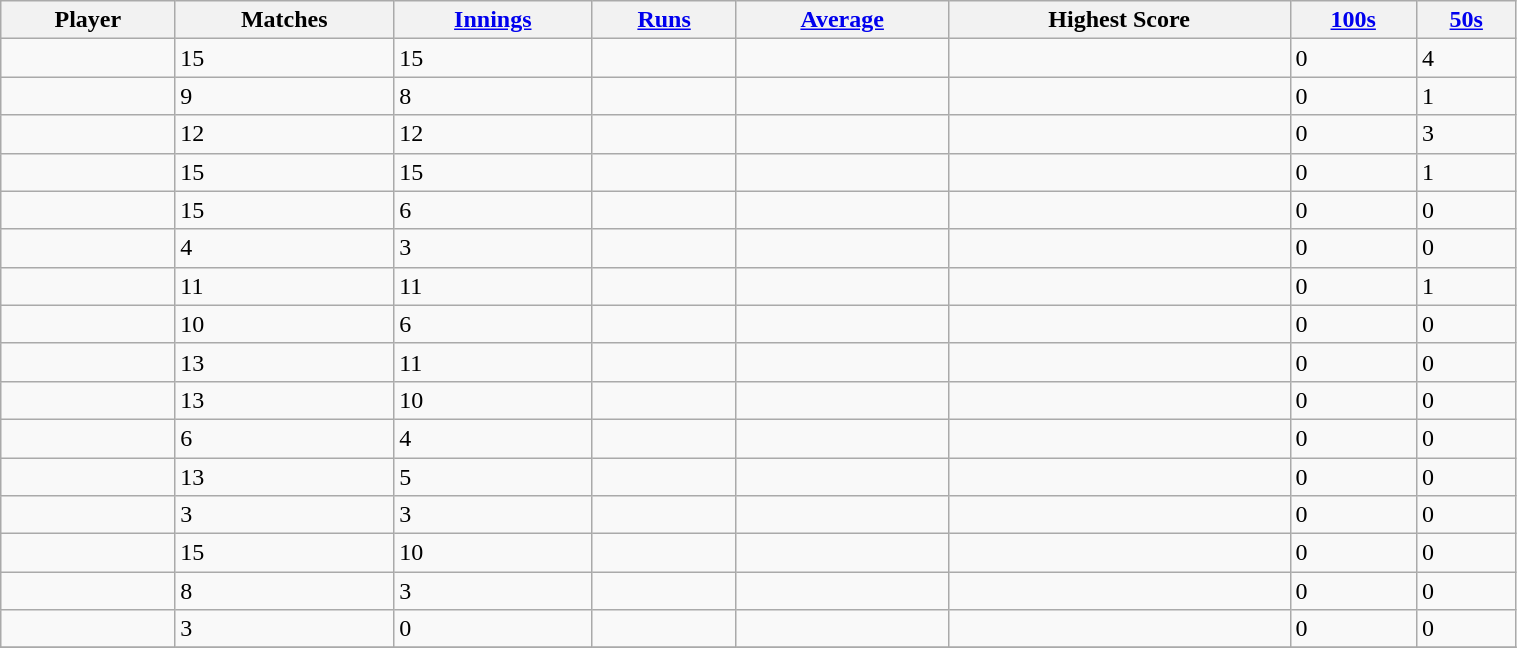<table class="wikitable sortable" style="width:80%;">
<tr>
<th>Player</th>
<th>Matches</th>
<th><a href='#'>Innings</a></th>
<th><a href='#'>Runs</a></th>
<th><a href='#'>Average</a></th>
<th>Highest Score</th>
<th><a href='#'>100s</a></th>
<th><a href='#'>50s</a></th>
</tr>
<tr>
<td></td>
<td>15</td>
<td>15</td>
<td></td>
<td></td>
<td></td>
<td>0</td>
<td>4</td>
</tr>
<tr>
<td></td>
<td>9</td>
<td>8</td>
<td></td>
<td></td>
<td></td>
<td>0</td>
<td>1</td>
</tr>
<tr>
<td></td>
<td>12</td>
<td>12</td>
<td></td>
<td></td>
<td></td>
<td>0</td>
<td>3</td>
</tr>
<tr>
<td></td>
<td>15</td>
<td>15</td>
<td></td>
<td></td>
<td></td>
<td>0</td>
<td>1</td>
</tr>
<tr>
<td></td>
<td>15</td>
<td>6</td>
<td></td>
<td></td>
<td></td>
<td>0</td>
<td>0</td>
</tr>
<tr>
<td></td>
<td>4</td>
<td>3</td>
<td></td>
<td></td>
<td></td>
<td>0</td>
<td>0</td>
</tr>
<tr>
<td></td>
<td>11</td>
<td>11</td>
<td></td>
<td></td>
<td></td>
<td>0</td>
<td>1</td>
</tr>
<tr>
<td></td>
<td>10</td>
<td>6</td>
<td></td>
<td></td>
<td></td>
<td>0</td>
<td>0</td>
</tr>
<tr>
<td></td>
<td>13</td>
<td>11</td>
<td></td>
<td></td>
<td></td>
<td>0</td>
<td>0</td>
</tr>
<tr>
<td></td>
<td>13</td>
<td>10</td>
<td></td>
<td></td>
<td></td>
<td>0</td>
<td>0</td>
</tr>
<tr>
<td></td>
<td>6</td>
<td>4</td>
<td></td>
<td></td>
<td></td>
<td>0</td>
<td>0</td>
</tr>
<tr>
<td></td>
<td>13</td>
<td>5</td>
<td></td>
<td></td>
<td></td>
<td>0</td>
<td>0</td>
</tr>
<tr>
<td></td>
<td>3</td>
<td>3</td>
<td></td>
<td></td>
<td></td>
<td>0</td>
<td>0</td>
</tr>
<tr>
<td></td>
<td>15</td>
<td>10</td>
<td></td>
<td></td>
<td></td>
<td>0</td>
<td>0</td>
</tr>
<tr>
<td></td>
<td>8</td>
<td>3</td>
<td></td>
<td></td>
<td></td>
<td>0</td>
<td>0</td>
</tr>
<tr>
<td></td>
<td>3</td>
<td>0</td>
<td></td>
<td></td>
<td></td>
<td>0</td>
<td>0</td>
</tr>
<tr>
</tr>
</table>
